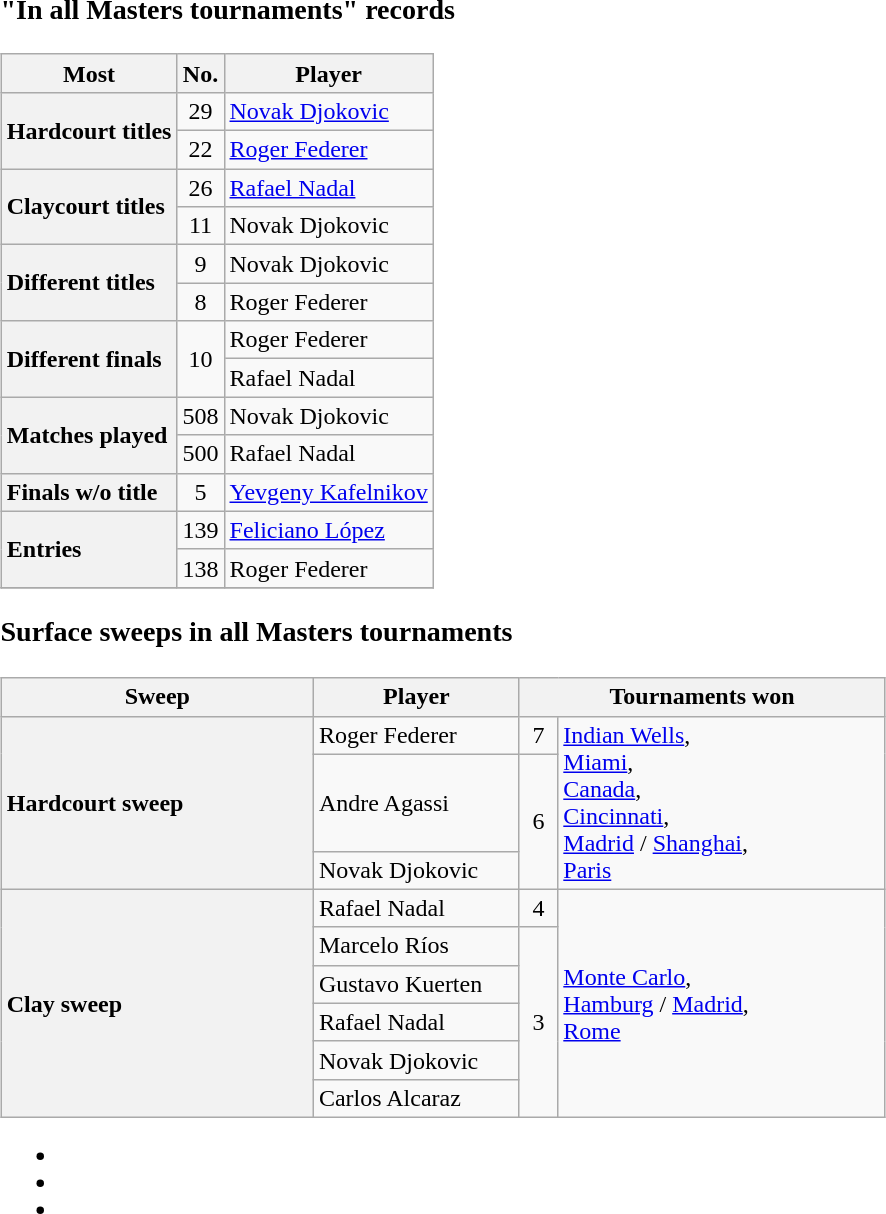<table>
<tr style="vertical-align: top;">
<td><br><h3>"In all Masters tournaments" records</h3><table class="wikitable nowrap">
<tr>
<th scope="col">Most</th>
<th scope="col" style="width:20">No.</th>
<th scope="col">Player</th>
</tr>
<tr>
<th scope="row" style="text-align:left;" rowspan="2">Hardcourt titles</th>
<td style="text-align:center;">29</td>
<td> <a href='#'>Novak Djokovic</a></td>
</tr>
<tr>
<td style="text-align:center;">22</td>
<td> <a href='#'>Roger Federer</a></td>
</tr>
<tr>
<th scope="row" style="text-align:left;" rowspan="2">Claycourt titles</th>
<td style="text-align:center;">26</td>
<td> <a href='#'>Rafael Nadal</a></td>
</tr>
<tr>
<td style="text-align:center;">11</td>
<td> Novak Djokovic</td>
</tr>
<tr>
<th scope="row" style="text-align:left;" rowspan="2">Different titles</th>
<td style="text-align:center;">9</td>
<td> Novak Djokovic</td>
</tr>
<tr>
<td style="text-align:center;">8</td>
<td> Roger Federer</td>
</tr>
<tr>
<th scope="row" style="text-align:left;" rowspan="2">Different finals</th>
<td style="text-align:center;"rowspan="2">10</td>
<td> Roger Federer</td>
</tr>
<tr>
<td style="text-align:left"> Rafael Nadal</td>
</tr>
<tr>
<th scope="row" style="text-align:left;" rowspan="2">Matches played</th>
<td style="text-align:center;">508</td>
<td> Novak Djokovic</td>
</tr>
<tr>
<td style="text-align:center;">500</td>
<td> Rafael Nadal</td>
</tr>
<tr>
<th scope="row" style="text-align:left;">Finals w/o title</th>
<td style="text-align:center;">5</td>
<td> <a href='#'>Yevgeny Kafelnikov</a></td>
</tr>
<tr>
<th scope="row" style="text-align:left;" rowspan="2">Entries</th>
<td style="text-align:center;">139 </td>
<td> <a href='#'>Feliciano López</a></td>
</tr>
<tr>
<td style="text-align:center;">138</td>
<td> Roger Federer</td>
</tr>
<tr>
</tr>
</table>

<h3>Surface sweeps in all Masters tournaments</h3><table class="wikitable nowrap" style="width: 590px">
<tr>
<th scope="col">Sweep</th>
<th scope="col">Player</th>
<th scope="col" colspan=2>Tournaments won</th>
</tr>
<tr>
<th scope="row" rowspan="3" style="text-align:left;">Hardcourt sweep</th>
<td> Roger Federer</td>
<td style="text-align:center;">7</td>
<td rowspan="3" style="text-align:left;"><a href='#'>Indian Wells</a>,<br> <a href='#'>Miami</a>,<br><a href='#'>Canada</a>,<br> <a href='#'>Cincinnati</a>,<br><a href='#'>Madrid</a> / <a href='#'>Shanghai</a>,<br><a href='#'>Paris</a></td>
</tr>
<tr>
<td> Andre Agassi</td>
<td rowspan="2" style="text-align:center;">6</td>
</tr>
<tr>
<td> Novak Djokovic </td>
</tr>
<tr>
<th scope="row" rowspan="6" style="text-align:left;">Clay sweep</th>
<td style="width:130px;"> Rafael Nadal</td>
<td style="text-align:center;">4</td>
<td rowspan="6" style="text-align:left;"><a href='#'>Monte Carlo</a>,<br><a href='#'>Hamburg</a> / <a href='#'>Madrid</a>,<br><a href='#'>Rome</a></td>
</tr>
<tr>
<td> Marcelo Ríos</td>
<td rowspan="5" style="text-align:center;">3</td>
</tr>
<tr>
<td> Gustavo Kuerten</td>
</tr>
<tr>
<td> Rafael Nadal </td>
</tr>
<tr>
<td> Novak Djokovic </td>
</tr>
<tr>
<td> Carlos Alcaraz</td>
</tr>
</table>
<ul><li></li><li></li><li></li></ul></td>
</tr>
</table>
